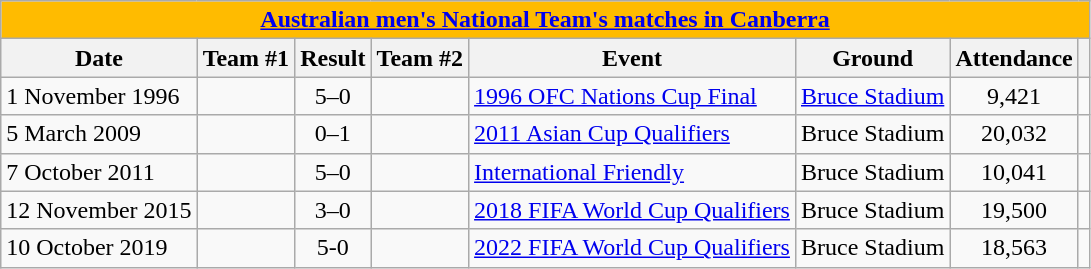<table class="wikitable collapsible" style="text-align:left">
<tr>
<th style="background:#FFBB00;" colspan="9"><a href='#'><span>Australian men's National Team's matches in Canberra</span></a></th>
</tr>
<tr>
<th>Date</th>
<th>Team #1</th>
<th>Result</th>
<th>Team #2</th>
<th>Event</th>
<th>Ground</th>
<th>Attendance</th>
<th></th>
</tr>
<tr>
<td>1 November 1996</td>
<td></td>
<td style="text-align:center;">5–0</td>
<td></td>
<td><a href='#'>1996 OFC Nations Cup Final</a></td>
<td><a href='#'>Bruce Stadium</a></td>
<td style="text-align:center;">9,421</td>
<td></td>
</tr>
<tr>
<td>5 March 2009</td>
<td></td>
<td style="text-align:center;">0–1</td>
<td></td>
<td><a href='#'>2011 Asian Cup Qualifiers</a></td>
<td>Bruce Stadium</td>
<td style="text-align:center;">20,032</td>
<td></td>
</tr>
<tr>
<td>7 October 2011</td>
<td></td>
<td style="text-align:center;">5–0</td>
<td></td>
<td><a href='#'>International Friendly</a></td>
<td>Bruce Stadium</td>
<td style="text-align:center;">10,041</td>
<td></td>
</tr>
<tr>
<td>12 November 2015</td>
<td></td>
<td style="text-align:center;">3–0</td>
<td></td>
<td><a href='#'>2018 FIFA World Cup Qualifiers</a></td>
<td>Bruce Stadium</td>
<td style="text-align:center;">19,500</td>
<td></td>
</tr>
<tr>
<td>10 October 2019</td>
<td></td>
<td style="text-align:center;">5-0</td>
<td></td>
<td><a href='#'>2022 FIFA World Cup Qualifiers</a></td>
<td>Bruce Stadium</td>
<td style="text-align:center;">18,563</td>
<td></td>
</tr>
</table>
